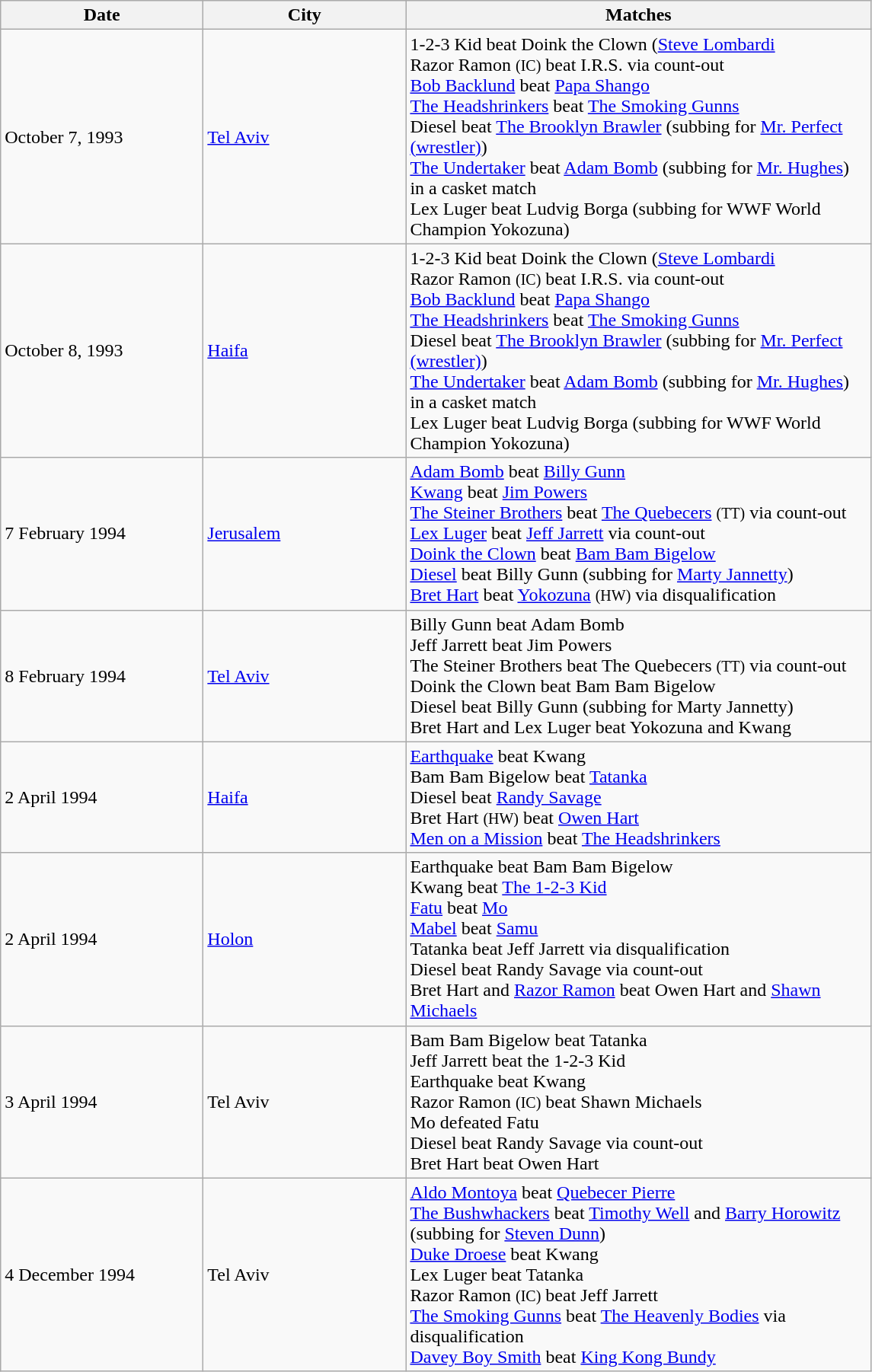<table class="wikitable">
<tr>
<th width="170">Date</th>
<th width="170">City</th>
<th width="400">Matches</th>
</tr>
<tr>
<td>October 7, 1993</td>
<td><a href='#'>Tel Aviv</a></td>
<td>1-2-3 Kid beat Doink the Clown (<a href='#'>Steve Lombardi</a><br>Razor Ramon <small>(IC)</small> beat I.R.S. via count-out<br><a href='#'>Bob Backlund</a> beat <a href='#'>Papa Shango</a><br><a href='#'>The Headshrinkers</a> beat <a href='#'>The Smoking Gunns</a><br>Diesel beat <a href='#'>The Brooklyn Brawler</a> (subbing for <a href='#'>Mr. Perfect (wrestler)</a>)<br><a href='#'>The Undertaker</a> beat <a href='#'>Adam Bomb</a> (subbing for <a href='#'>Mr. Hughes</a>) in a casket match<br>Lex Luger beat Ludvig Borga (subbing for WWF World Champion Yokozuna)</td>
</tr>
<tr>
<td>October 8, 1993</td>
<td><a href='#'>Haifa</a></td>
<td>1-2-3 Kid beat Doink the Clown (<a href='#'>Steve Lombardi</a><br>Razor Ramon <small>(IC)</small> beat I.R.S. via count-out<br><a href='#'>Bob Backlund</a> beat <a href='#'>Papa Shango</a><br><a href='#'>The Headshrinkers</a> beat <a href='#'>The Smoking Gunns</a><br>Diesel beat <a href='#'>The Brooklyn Brawler</a> (subbing for <a href='#'>Mr. Perfect (wrestler)</a>)<br><a href='#'>The Undertaker</a> beat <a href='#'>Adam Bomb</a> (subbing for <a href='#'>Mr. Hughes</a>) in a casket match<br>Lex Luger beat Ludvig Borga (subbing for WWF World Champion Yokozuna)</td>
</tr>
<tr>
<td>7 February 1994</td>
<td><a href='#'>Jerusalem</a></td>
<td><a href='#'>Adam Bomb</a> beat <a href='#'>Billy Gunn</a><br><a href='#'>Kwang</a> beat <a href='#'>Jim Powers</a><br><a href='#'>The Steiner Brothers</a> beat <a href='#'>The Quebecers</a> <small>(TT)</small> via count-out<br><a href='#'>Lex Luger</a> beat <a href='#'>Jeff Jarrett</a> via count-out<br><a href='#'>Doink the Clown</a> beat <a href='#'>Bam Bam Bigelow</a><br><a href='#'>Diesel</a> beat Billy Gunn (subbing for <a href='#'>Marty Jannetty</a>)<br><a href='#'>Bret Hart</a> beat <a href='#'>Yokozuna</a> <small>(HW)</small> via disqualification</td>
</tr>
<tr>
<td>8 February 1994</td>
<td><a href='#'>Tel Aviv</a></td>
<td>Billy Gunn beat Adam Bomb<br>Jeff Jarrett beat Jim Powers<br>The Steiner Brothers beat The Quebecers <small>(TT)</small> via count-out<br>Doink the Clown beat Bam Bam Bigelow<br>Diesel beat Billy Gunn (subbing for Marty Jannetty)<br>Bret Hart and Lex Luger beat Yokozuna and Kwang</td>
</tr>
<tr>
<td>2 April 1994</td>
<td><a href='#'>Haifa</a></td>
<td><a href='#'>Earthquake</a> beat Kwang<br>Bam Bam Bigelow beat <a href='#'>Tatanka</a><br>Diesel beat <a href='#'>Randy Savage</a><br>Bret Hart <small>(HW)</small> beat <a href='#'>Owen Hart</a><br><a href='#'>Men on a Mission</a> beat <a href='#'>The Headshrinkers</a></td>
</tr>
<tr>
<td>2 April 1994</td>
<td><a href='#'>Holon</a></td>
<td>Earthquake beat Bam Bam Bigelow<br>Kwang beat <a href='#'>The 1-2-3 Kid</a><br><a href='#'>Fatu</a> beat <a href='#'>Mo</a><br><a href='#'>Mabel</a> beat <a href='#'>Samu</a><br>Tatanka beat Jeff Jarrett via disqualification<br>Diesel beat Randy Savage via count-out<br>Bret Hart and <a href='#'>Razor Ramon</a> beat Owen Hart and <a href='#'>Shawn Michaels</a></td>
</tr>
<tr>
<td>3 April 1994</td>
<td>Tel Aviv</td>
<td>Bam Bam Bigelow beat Tatanka<br>Jeff Jarrett beat the 1-2-3 Kid<br>Earthquake beat Kwang<br>Razor Ramon <small>(IC)</small> beat Shawn Michaels<br>Mo defeated Fatu<br>Diesel beat Randy Savage via count-out<br>Bret Hart beat Owen Hart</td>
</tr>
<tr>
<td>4 December 1994</td>
<td>Tel Aviv</td>
<td><a href='#'>Aldo Montoya</a> beat <a href='#'>Quebecer Pierre</a><br><a href='#'>The Bushwhackers</a> beat <a href='#'>Timothy Well</a> and <a href='#'>Barry Horowitz</a> (subbing for <a href='#'>Steven Dunn</a>)<br><a href='#'>Duke Droese</a> beat Kwang<br>Lex Luger beat Tatanka<br>Razor Ramon <small>(IC)</small> beat Jeff Jarrett<br><a href='#'>The Smoking Gunns</a> beat <a href='#'>The Heavenly Bodies</a> via disqualification<br><a href='#'>Davey Boy Smith</a> beat <a href='#'>King Kong Bundy</a></td>
</tr>
</table>
